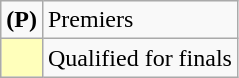<table class=wikitable>
<tr>
<td><strong>(P)</strong></td>
<td>Premiers</td>
</tr>
<tr>
<td bgcolor=FFFFBB></td>
<td>Qualified for finals</td>
</tr>
</table>
